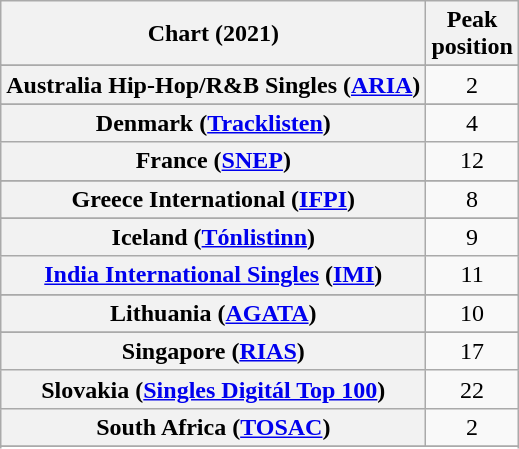<table class="wikitable sortable plainrowheaders" style="text-align:center">
<tr>
<th scope="col">Chart (2021)</th>
<th scope="col">Peak<br>position</th>
</tr>
<tr>
</tr>
<tr>
<th scope="row">Australia Hip-Hop/R&B Singles (<a href='#'>ARIA</a>)</th>
<td>2</td>
</tr>
<tr>
</tr>
<tr>
</tr>
<tr>
</tr>
<tr>
</tr>
<tr>
</tr>
<tr>
<th scope="row">Denmark (<a href='#'>Tracklisten</a>)</th>
<td>4</td>
</tr>
<tr>
<th scope="row">France (<a href='#'>SNEP</a>)</th>
<td>12</td>
</tr>
<tr>
</tr>
<tr>
</tr>
<tr>
<th scope="row">Greece International (<a href='#'>IFPI</a>)</th>
<td>8</td>
</tr>
<tr>
</tr>
<tr>
<th scope="row">Iceland (<a href='#'>Tónlistinn</a>)</th>
<td>9</td>
</tr>
<tr>
<th scope="row"><a href='#'>India International Singles</a> (<a href='#'>IMI</a>)</th>
<td>11</td>
</tr>
<tr>
</tr>
<tr>
</tr>
<tr>
<th scope="row">Lithuania (<a href='#'>AGATA</a>)</th>
<td>10</td>
</tr>
<tr>
</tr>
<tr>
</tr>
<tr>
</tr>
<tr>
</tr>
<tr>
<th scope="row">Singapore (<a href='#'>RIAS</a>)</th>
<td>17</td>
</tr>
<tr>
<th scope="row">Slovakia (<a href='#'>Singles Digitál Top 100</a>)</th>
<td>22</td>
</tr>
<tr>
<th scope="row">South Africa (<a href='#'>TOSAC</a>)</th>
<td>2</td>
</tr>
<tr>
</tr>
<tr>
</tr>
<tr>
</tr>
<tr>
</tr>
<tr>
</tr>
<tr>
</tr>
<tr>
</tr>
<tr>
</tr>
</table>
